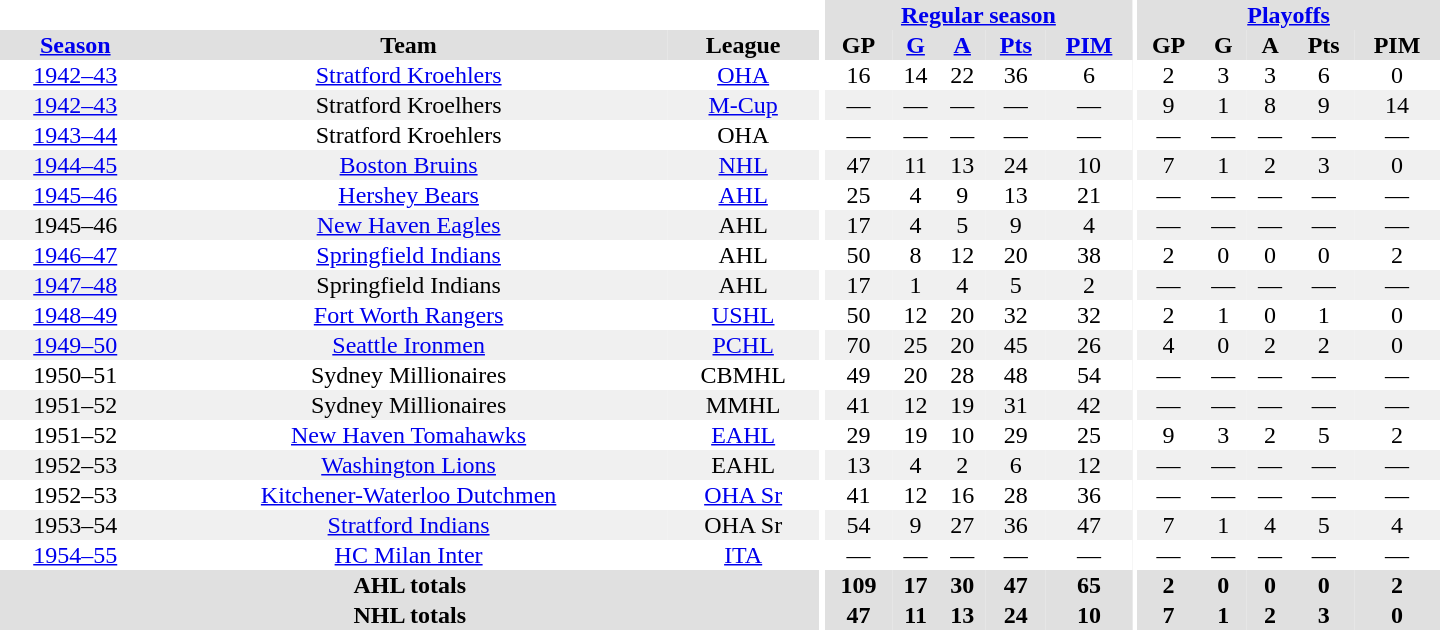<table border="0" cellpadding="1" cellspacing="0" style="text-align:center; width:60em">
<tr bgcolor="#e0e0e0">
<th colspan="3" bgcolor="#ffffff"></th>
<th rowspan="100" bgcolor="#ffffff"></th>
<th colspan="5"><a href='#'>Regular season</a></th>
<th rowspan="100" bgcolor="#ffffff"></th>
<th colspan="5"><a href='#'>Playoffs</a></th>
</tr>
<tr bgcolor="#e0e0e0">
<th><a href='#'>Season</a></th>
<th>Team</th>
<th>League</th>
<th>GP</th>
<th><a href='#'>G</a></th>
<th><a href='#'>A</a></th>
<th><a href='#'>Pts</a></th>
<th><a href='#'>PIM</a></th>
<th>GP</th>
<th>G</th>
<th>A</th>
<th>Pts</th>
<th>PIM</th>
</tr>
<tr>
<td><a href='#'>1942–43</a></td>
<td><a href='#'>Stratford Kroehlers</a></td>
<td><a href='#'>OHA</a></td>
<td>16</td>
<td>14</td>
<td>22</td>
<td>36</td>
<td>6</td>
<td>2</td>
<td>3</td>
<td>3</td>
<td>6</td>
<td>0</td>
</tr>
<tr bgcolor="#f0f0f0">
<td><a href='#'>1942–43</a></td>
<td>Stratford Kroelhers</td>
<td><a href='#'>M-Cup</a></td>
<td>—</td>
<td>—</td>
<td>—</td>
<td>—</td>
<td>—</td>
<td>9</td>
<td>1</td>
<td>8</td>
<td>9</td>
<td>14</td>
</tr>
<tr>
<td><a href='#'>1943–44</a></td>
<td>Stratford Kroehlers</td>
<td>OHA</td>
<td>—</td>
<td>—</td>
<td>—</td>
<td>—</td>
<td>—</td>
<td>—</td>
<td>—</td>
<td>—</td>
<td>—</td>
<td>—</td>
</tr>
<tr bgcolor="#f0f0f0">
<td><a href='#'>1944–45</a></td>
<td><a href='#'>Boston Bruins</a></td>
<td><a href='#'>NHL</a></td>
<td>47</td>
<td>11</td>
<td>13</td>
<td>24</td>
<td>10</td>
<td>7</td>
<td>1</td>
<td>2</td>
<td>3</td>
<td>0</td>
</tr>
<tr>
<td><a href='#'>1945–46</a></td>
<td><a href='#'>Hershey Bears</a></td>
<td><a href='#'>AHL</a></td>
<td>25</td>
<td>4</td>
<td>9</td>
<td>13</td>
<td>21</td>
<td>—</td>
<td>—</td>
<td>—</td>
<td>—</td>
<td>—</td>
</tr>
<tr bgcolor="#f0f0f0">
<td>1945–46</td>
<td><a href='#'>New Haven Eagles</a></td>
<td>AHL</td>
<td>17</td>
<td>4</td>
<td>5</td>
<td>9</td>
<td>4</td>
<td>—</td>
<td>—</td>
<td>—</td>
<td>—</td>
<td>—</td>
</tr>
<tr>
<td><a href='#'>1946–47</a></td>
<td><a href='#'>Springfield Indians</a></td>
<td>AHL</td>
<td>50</td>
<td>8</td>
<td>12</td>
<td>20</td>
<td>38</td>
<td>2</td>
<td>0</td>
<td>0</td>
<td>0</td>
<td>2</td>
</tr>
<tr bgcolor="#f0f0f0">
<td><a href='#'>1947–48</a></td>
<td>Springfield Indians</td>
<td>AHL</td>
<td>17</td>
<td>1</td>
<td>4</td>
<td>5</td>
<td>2</td>
<td>—</td>
<td>—</td>
<td>—</td>
<td>—</td>
<td>—</td>
</tr>
<tr>
<td><a href='#'>1948–49</a></td>
<td><a href='#'>Fort Worth Rangers</a></td>
<td><a href='#'>USHL</a></td>
<td>50</td>
<td>12</td>
<td>20</td>
<td>32</td>
<td>32</td>
<td>2</td>
<td>1</td>
<td>0</td>
<td>1</td>
<td>0</td>
</tr>
<tr bgcolor="#f0f0f0">
<td><a href='#'>1949–50</a></td>
<td><a href='#'>Seattle Ironmen</a></td>
<td><a href='#'>PCHL</a></td>
<td>70</td>
<td>25</td>
<td>20</td>
<td>45</td>
<td>26</td>
<td>4</td>
<td>0</td>
<td>2</td>
<td>2</td>
<td>0</td>
</tr>
<tr>
<td>1950–51</td>
<td>Sydney Millionaires</td>
<td>CBMHL</td>
<td>49</td>
<td>20</td>
<td>28</td>
<td>48</td>
<td>54</td>
<td>—</td>
<td>—</td>
<td>—</td>
<td>—</td>
<td>—</td>
</tr>
<tr bgcolor="#f0f0f0">
<td>1951–52</td>
<td>Sydney Millionaires</td>
<td>MMHL</td>
<td>41</td>
<td>12</td>
<td>19</td>
<td>31</td>
<td>42</td>
<td>—</td>
<td>—</td>
<td>—</td>
<td>—</td>
<td>—</td>
</tr>
<tr>
<td>1951–52</td>
<td><a href='#'>New Haven Tomahawks</a></td>
<td><a href='#'>EAHL</a></td>
<td>29</td>
<td>19</td>
<td>10</td>
<td>29</td>
<td>25</td>
<td>9</td>
<td>3</td>
<td>2</td>
<td>5</td>
<td>2</td>
</tr>
<tr bgcolor="#f0f0f0">
<td>1952–53</td>
<td><a href='#'>Washington Lions</a></td>
<td>EAHL</td>
<td>13</td>
<td>4</td>
<td>2</td>
<td>6</td>
<td>12</td>
<td>—</td>
<td>—</td>
<td>—</td>
<td>—</td>
<td>—</td>
</tr>
<tr>
<td>1952–53</td>
<td><a href='#'>Kitchener-Waterloo Dutchmen</a></td>
<td><a href='#'>OHA Sr</a></td>
<td>41</td>
<td>12</td>
<td>16</td>
<td>28</td>
<td>36</td>
<td>—</td>
<td>—</td>
<td>—</td>
<td>—</td>
<td>—</td>
</tr>
<tr bgcolor="#f0f0f0">
<td>1953–54</td>
<td><a href='#'>Stratford Indians</a></td>
<td>OHA Sr</td>
<td>54</td>
<td>9</td>
<td>27</td>
<td>36</td>
<td>47</td>
<td>7</td>
<td>1</td>
<td>4</td>
<td>5</td>
<td>4</td>
</tr>
<tr>
<td><a href='#'>1954–55</a></td>
<td><a href='#'>HC Milan Inter</a></td>
<td><a href='#'>ITA</a></td>
<td>—</td>
<td>—</td>
<td>—</td>
<td>—</td>
<td>—</td>
<td>—</td>
<td>—</td>
<td>—</td>
<td>—</td>
<td>—</td>
</tr>
<tr bgcolor="#e0e0e0">
<th colspan="3">AHL totals</th>
<th>109</th>
<th>17</th>
<th>30</th>
<th>47</th>
<th>65</th>
<th>2</th>
<th>0</th>
<th>0</th>
<th>0</th>
<th>2</th>
</tr>
<tr bgcolor="#e0e0e0">
<th colspan="3">NHL totals</th>
<th>47</th>
<th>11</th>
<th>13</th>
<th>24</th>
<th>10</th>
<th>7</th>
<th>1</th>
<th>2</th>
<th>3</th>
<th>0</th>
</tr>
</table>
